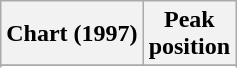<table class="wikitable sortable">
<tr>
<th align="left">Chart (1997)</th>
<th align="center">Peak<br>position</th>
</tr>
<tr>
</tr>
<tr>
</tr>
</table>
